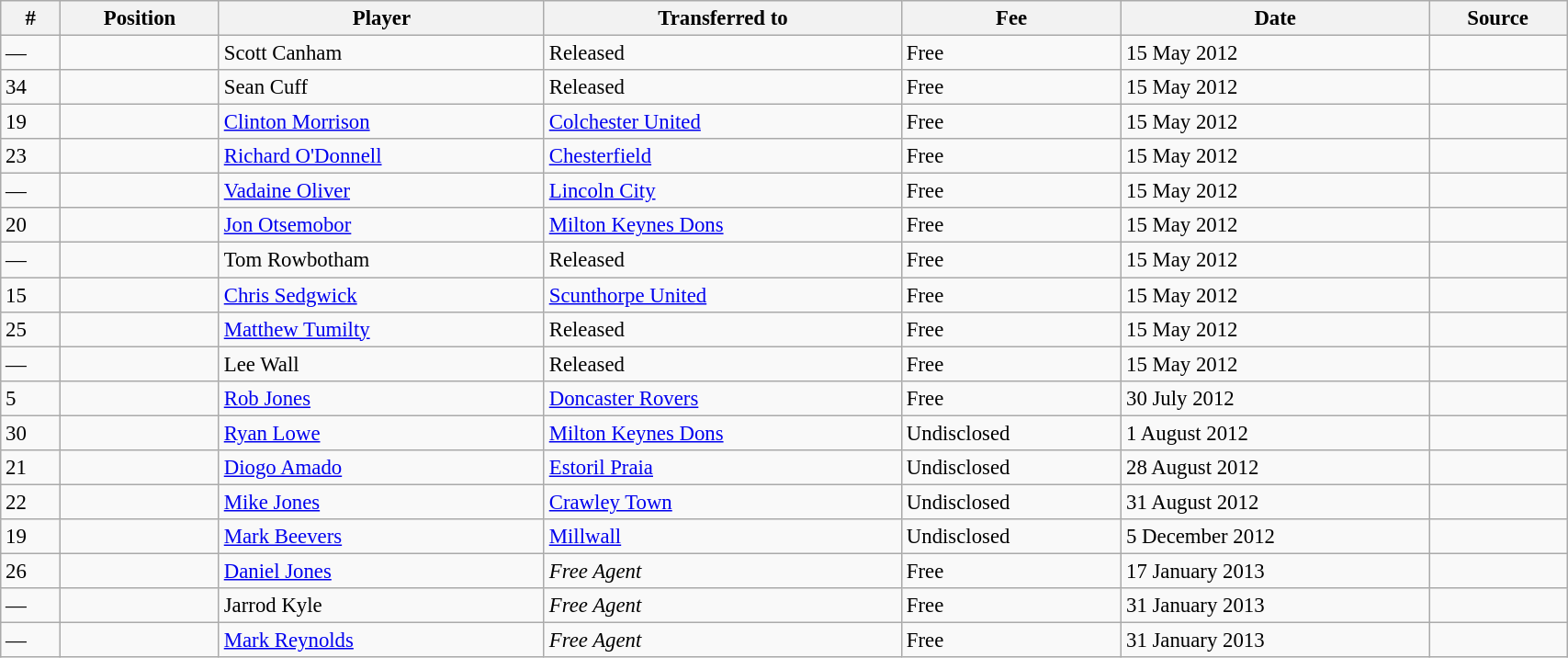<table class="wikitable" style="width:90%; text-align:center; font-size:95%; text-align:left;">
<tr>
<th>#</th>
<th>Position</th>
<th>Player</th>
<th>Transferred to</th>
<th>Fee</th>
<th>Date</th>
<th>Source</th>
</tr>
<tr>
<td>—</td>
<td></td>
<td> Scott Canham</td>
<td>Released</td>
<td>Free</td>
<td>15 May 2012</td>
<td></td>
</tr>
<tr>
<td>34</td>
<td></td>
<td> Sean Cuff</td>
<td>Released</td>
<td>Free</td>
<td>15 May 2012</td>
<td></td>
</tr>
<tr>
<td>19</td>
<td></td>
<td> <a href='#'>Clinton Morrison</a></td>
<td><a href='#'>Colchester United</a></td>
<td>Free</td>
<td>15 May 2012</td>
<td></td>
</tr>
<tr>
<td>23</td>
<td></td>
<td> <a href='#'>Richard O'Donnell</a></td>
<td><a href='#'>Chesterfield</a></td>
<td>Free</td>
<td>15 May 2012</td>
<td></td>
</tr>
<tr>
<td>—</td>
<td></td>
<td> <a href='#'>Vadaine Oliver</a></td>
<td><a href='#'>Lincoln City</a></td>
<td>Free</td>
<td>15 May 2012</td>
<td></td>
</tr>
<tr>
<td>20</td>
<td></td>
<td> <a href='#'>Jon Otsemobor</a></td>
<td><a href='#'>Milton Keynes Dons</a></td>
<td>Free</td>
<td>15 May 2012</td>
<td></td>
</tr>
<tr>
<td>—</td>
<td></td>
<td> Tom Rowbotham</td>
<td>Released</td>
<td>Free</td>
<td>15 May 2012</td>
<td></td>
</tr>
<tr>
<td>15</td>
<td></td>
<td> <a href='#'>Chris Sedgwick</a></td>
<td><a href='#'>Scunthorpe United</a></td>
<td>Free</td>
<td>15 May 2012</td>
<td></td>
</tr>
<tr>
<td>25</td>
<td></td>
<td> <a href='#'>Matthew Tumilty</a></td>
<td>Released</td>
<td>Free</td>
<td>15 May 2012</td>
<td></td>
</tr>
<tr>
<td>—</td>
<td></td>
<td> Lee Wall</td>
<td>Released</td>
<td>Free</td>
<td>15 May 2012</td>
<td></td>
</tr>
<tr>
<td>5</td>
<td></td>
<td> <a href='#'>Rob Jones</a></td>
<td><a href='#'>Doncaster Rovers</a></td>
<td>Free</td>
<td>30 July 2012</td>
<td></td>
</tr>
<tr>
<td>30</td>
<td></td>
<td> <a href='#'>Ryan Lowe</a></td>
<td><a href='#'>Milton Keynes Dons</a></td>
<td>Undisclosed</td>
<td>1 August 2012</td>
<td></td>
</tr>
<tr>
<td>21</td>
<td></td>
<td> <a href='#'>Diogo Amado</a></td>
<td><a href='#'>Estoril Praia</a></td>
<td>Undisclosed</td>
<td>28 August 2012</td>
<td></td>
</tr>
<tr>
<td>22</td>
<td></td>
<td> <a href='#'>Mike Jones</a></td>
<td><a href='#'>Crawley Town</a></td>
<td>Undisclosed</td>
<td>31 August 2012</td>
<td></td>
</tr>
<tr>
<td>19</td>
<td></td>
<td> <a href='#'>Mark Beevers</a></td>
<td><a href='#'>Millwall</a></td>
<td>Undisclosed</td>
<td>5 December 2012</td>
<td></td>
</tr>
<tr>
<td>26</td>
<td></td>
<td> <a href='#'>Daniel Jones</a></td>
<td><em>Free Agent</em></td>
<td>Free</td>
<td>17 January 2013</td>
<td></td>
</tr>
<tr>
<td>—</td>
<td></td>
<td> Jarrod Kyle</td>
<td><em>Free Agent</em></td>
<td>Free</td>
<td>31 January 2013</td>
<td></td>
</tr>
<tr>
<td>—</td>
<td></td>
<td> <a href='#'>Mark Reynolds</a></td>
<td><em>Free Agent</em></td>
<td>Free</td>
<td>31 January 2013</td>
<td></td>
</tr>
</table>
